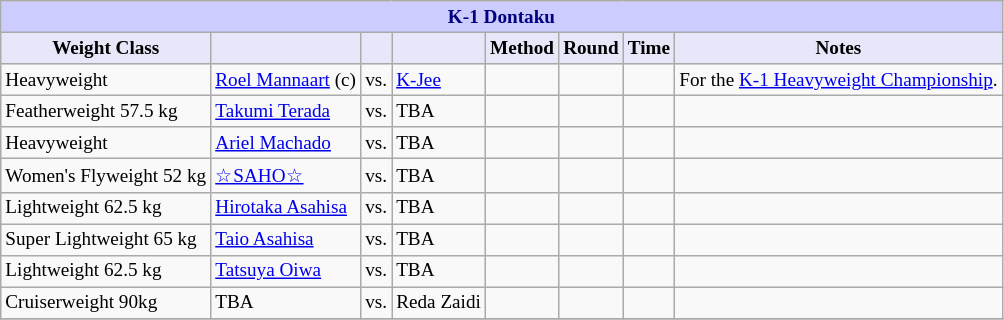<table class="wikitable" style="font-size: 80%;">
<tr>
<th colspan="8" style="background-color: #ccf; color: #000080; text-align: center;"><strong>K-1 Dontaku</strong></th>
</tr>
<tr>
<th colspan="1" style="background-color: #E6E8FA; color: #000000; text-align: center;">Weight Class</th>
<th colspan="1" style="background-color: #E6E8FA; color: #000000; text-align: center;"></th>
<th colspan="1" style="background-color: #E6E8FA; color: #000000; text-align: center;"></th>
<th colspan="1" style="background-color: #E6E8FA; color: #000000; text-align: center;"></th>
<th colspan="1" style="background-color: #E6E8FA; color: #000000; text-align: center;">Method</th>
<th colspan="1" style="background-color: #E6E8FA; color: #000000; text-align: center;">Round</th>
<th colspan="1" style="background-color: #E6E8FA; color: #000000; text-align: center;">Time</th>
<th colspan="1" style="background-color: #E6E8FA; color: #000000; text-align: center;">Notes</th>
</tr>
<tr>
<td>Heavyweight</td>
<td> <a href='#'>Roel Mannaart</a> (c)</td>
<td align=center>vs.</td>
<td> <a href='#'>K-Jee</a></td>
<td></td>
<td align=center></td>
<td align=center></td>
<td>For the <a href='#'>K-1 Heavyweight Championship</a>.</td>
</tr>
<tr>
<td>Featherweight 57.5 kg</td>
<td> <a href='#'>Takumi Terada</a></td>
<td align=center>vs.</td>
<td> TBA</td>
<td></td>
<td align=center></td>
<td align=center></td>
<td></td>
</tr>
<tr>
<td>Heavyweight</td>
<td> <a href='#'>Ariel Machado</a></td>
<td align=center>vs.</td>
<td> TBA</td>
<td></td>
<td align=center></td>
<td align=center></td>
<td></td>
</tr>
<tr>
<td>Women's Flyweight 52 kg</td>
<td> <a href='#'>☆SAHO☆</a></td>
<td align=center>vs.</td>
<td> TBA</td>
<td></td>
<td align=center></td>
<td align=center></td>
<td></td>
</tr>
<tr>
<td>Lightweight 62.5 kg</td>
<td> <a href='#'>Hirotaka Asahisa</a></td>
<td align=center>vs.</td>
<td> TBA</td>
<td></td>
<td align=center></td>
<td align=center></td>
<td></td>
</tr>
<tr>
<td>Super Lightweight 65 kg</td>
<td> <a href='#'>Taio Asahisa</a></td>
<td align=center>vs.</td>
<td> TBA</td>
<td></td>
<td align=center></td>
<td align=center></td>
<td></td>
</tr>
<tr>
<td>Lightweight 62.5 kg</td>
<td> <a href='#'>Tatsuya Oiwa</a></td>
<td align=center>vs.</td>
<td> TBA</td>
<td></td>
<td align=center></td>
<td align=center></td>
<td></td>
</tr>
<tr>
<td>Cruiserweight 90kg</td>
<td> TBA</td>
<td align=center>vs.</td>
<td> Reda Zaidi</td>
<td></td>
<td align=center></td>
<td align=center></td>
<td></td>
</tr>
<tr>
</tr>
</table>
